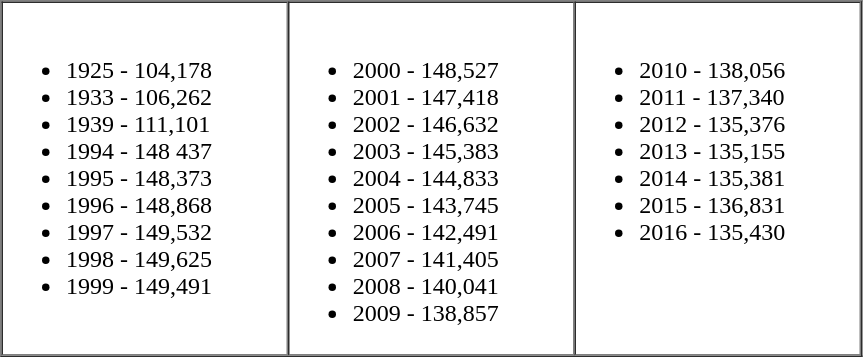<table border="1" cellpadding="2" cellspacing="0">
<tr>
<td valign="top" width="25%"><br><ul><li>1925 - 104,178</li><li>1933 - 106,262</li><li>1939 - 111,101</li><li>1994 - 148 437</li><li>1995 - 148,373</li><li>1996 - 148,868</li><li>1997 - 149,532</li><li>1998 - 149,625</li><li>1999 - 149,491</li></ul></td>
<td valign="top" width="25%"><br><ul><li>2000 - 148,527</li><li>2001 - 147,418</li><li>2002 - 146,632</li><li>2003 - 145,383</li><li>2004 - 144,833</li><li>2005 - 143,745</li><li>2006 - 142,491</li><li>2007 - 141,405</li><li>2008 - 140,041</li><li>2009 - 138,857</li></ul></td>
<td valign="top" width="25%"><br><ul><li>2010 - 138,056</li><li>2011 - 137,340</li><li>2012 - 135,376</li><li>2013 - 135,155</li><li>2014 - 135,381</li><li>2015 - 136,831</li><li>2016 - 135,430</li></ul></td>
</tr>
</table>
